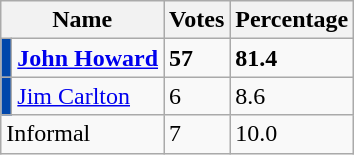<table class="wikitable">
<tr>
<th colspan="2">Name</th>
<th>Votes</th>
<th>Percentage</th>
</tr>
<tr>
<td style="background:#0047AB"></td>
<td><strong><a href='#'>John Howard</a></strong></td>
<td><strong>57</strong></td>
<td><strong>81.4</strong></td>
</tr>
<tr>
<td style="background:#0047AB"></td>
<td><a href='#'>Jim Carlton</a></td>
<td>6</td>
<td>8.6</td>
</tr>
<tr>
<td colspan="2">Informal</td>
<td>7</td>
<td>10.0</td>
</tr>
</table>
